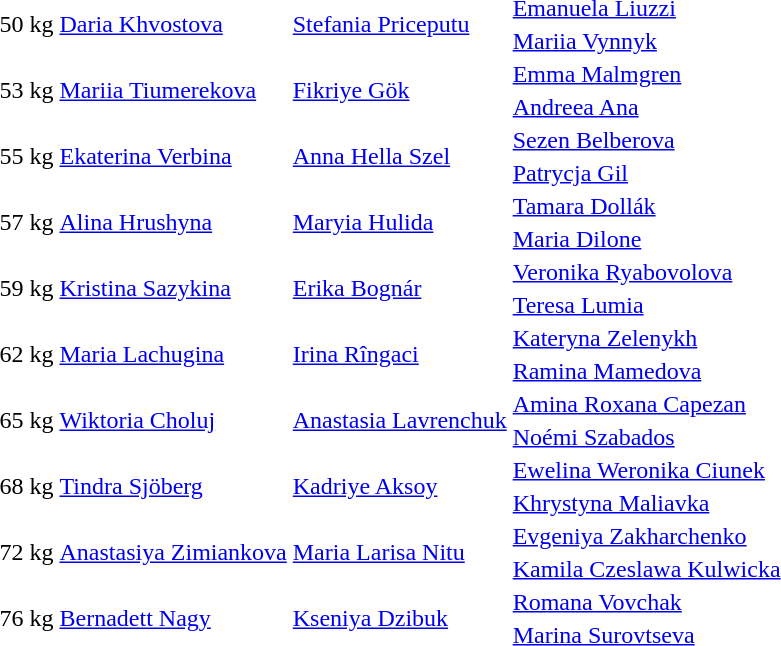<table>
<tr>
<td rowspan=2>50 kg</td>
<td rowspan=2> <a href='#'>Daria Khvostova</a></td>
<td rowspan=2> <a href='#'>Stefania Priceputu</a></td>
<td> <a href='#'>Emanuela Liuzzi</a></td>
</tr>
<tr>
<td> <a href='#'>Mariia Vynnyk</a></td>
</tr>
<tr>
<td rowspan=2>53 kg</td>
<td rowspan=2> <a href='#'>Mariia Tiumerekova</a></td>
<td rowspan=2> <a href='#'>Fikriye Gök</a></td>
<td> <a href='#'>Emma Malmgren</a></td>
</tr>
<tr>
<td> <a href='#'>Andreea Ana</a></td>
</tr>
<tr>
<td rowspan=2>55 kg</td>
<td rowspan=2> <a href='#'>Ekaterina Verbina</a></td>
<td rowspan=2> <a href='#'>Anna Hella Szel</a></td>
<td> <a href='#'>Sezen Belberova</a></td>
</tr>
<tr>
<td> <a href='#'>Patrycja Gil</a></td>
</tr>
<tr>
<td rowspan=2>57 kg</td>
<td rowspan=2> <a href='#'>Alina Hrushyna</a></td>
<td rowspan=2> <a href='#'>Maryia Hulida</a></td>
<td> <a href='#'>Tamara Dollák</a></td>
</tr>
<tr>
<td> <a href='#'>Maria Dilone</a></td>
</tr>
<tr>
<td rowspan=2>59 kg</td>
<td rowspan=2> <a href='#'>Kristina Sazykina</a></td>
<td rowspan=2> <a href='#'>Erika Bognár</a></td>
<td> <a href='#'>Veronika Ryabovolova</a></td>
</tr>
<tr>
<td> <a href='#'>Teresa Lumia</a></td>
</tr>
<tr>
<td rowspan=2>62 kg</td>
<td rowspan=2> <a href='#'>Maria Lachugina</a></td>
<td rowspan=2> <a href='#'>Irina Rîngaci</a></td>
<td> <a href='#'>Kateryna Zelenykh</a></td>
</tr>
<tr>
<td> <a href='#'>Ramina Mamedova</a></td>
</tr>
<tr>
<td rowspan=2>65 kg</td>
<td rowspan=2> <a href='#'>Wiktoria Choluj</a></td>
<td rowspan=2> <a href='#'>Anastasia Lavrenchuk</a></td>
<td> <a href='#'>Amina Roxana Capezan</a></td>
</tr>
<tr>
<td> <a href='#'>Noémi Szabados</a></td>
</tr>
<tr>
<td rowspan=2>68 kg</td>
<td rowspan=2> <a href='#'>Tindra Sjöberg</a></td>
<td rowspan=2> <a href='#'>Kadriye Aksoy</a></td>
<td> <a href='#'>Ewelina Weronika Ciunek</a></td>
</tr>
<tr>
<td> <a href='#'>Khrystyna Maliavka</a></td>
</tr>
<tr>
<td rowspan=2>72 kg</td>
<td rowspan=2> <a href='#'>Anastasiya Zimiankova</a></td>
<td rowspan=2> <a href='#'>Maria Larisa Nitu</a></td>
<td> <a href='#'>Evgeniya Zakharchenko</a></td>
</tr>
<tr>
<td> <a href='#'>Kamila Czeslawa Kulwicka</a></td>
</tr>
<tr>
<td rowspan=2>76 kg</td>
<td rowspan=2> <a href='#'>Bernadett Nagy</a></td>
<td rowspan=2> <a href='#'>Kseniya Dzibuk</a></td>
<td> <a href='#'>Romana Vovchak</a></td>
</tr>
<tr>
<td> <a href='#'>Marina Surovtseva</a></td>
</tr>
</table>
